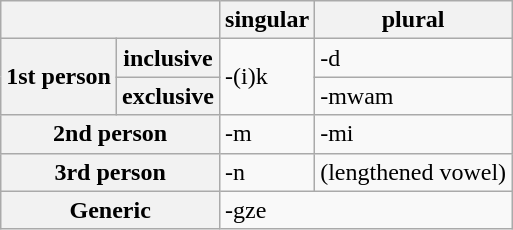<table class="wikitable">
<tr>
<th colspan="2"></th>
<th>singular</th>
<th>plural</th>
</tr>
<tr>
<th rowspan="2">1st person</th>
<th>inclusive</th>
<td rowspan="2">-(i)k</td>
<td>-d</td>
</tr>
<tr>
<th>exclusive</th>
<td>-mwam</td>
</tr>
<tr>
<th colspan="2">2nd person</th>
<td>-m</td>
<td>-mi</td>
</tr>
<tr>
<th colspan="2">3rd person</th>
<td>-n</td>
<td>(lengthened vowel)</td>
</tr>
<tr>
<th colspan="2">Generic</th>
<td colspan="2">-gze</td>
</tr>
</table>
